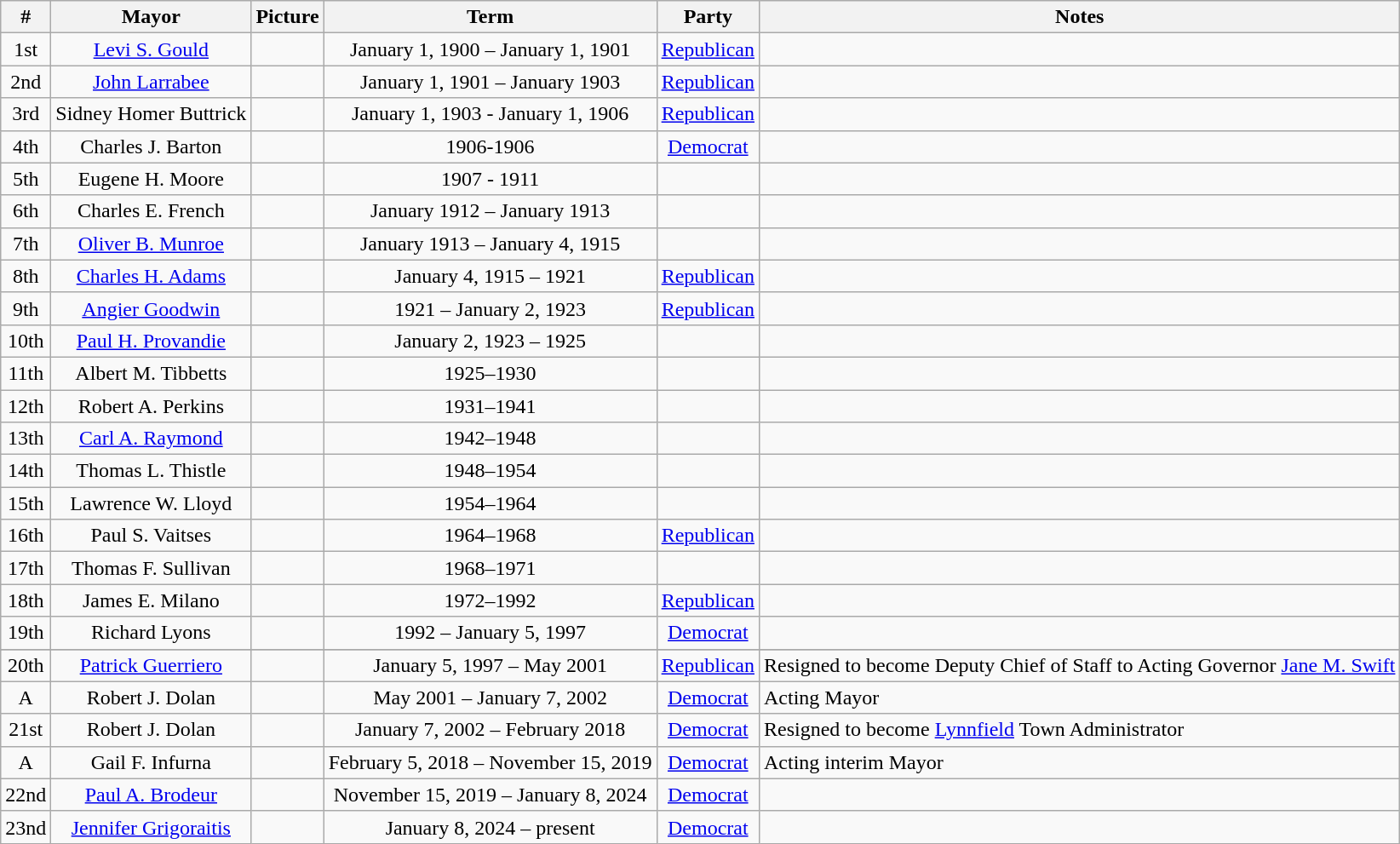<table class=wikitable style="text-align:center">
<tr>
<th>#</th>
<th>Mayor</th>
<th>Picture</th>
<th>Term</th>
<th>Party</th>
<th>Notes</th>
</tr>
<tr>
<td>1st</td>
<td><a href='#'>Levi S. Gould</a></td>
<td></td>
<td>January 1, 1900 – January 1, 1901</td>
<td><a href='#'>Republican</a></td>
<td></td>
</tr>
<tr>
<td>2nd</td>
<td><a href='#'>John Larrabee</a></td>
<td></td>
<td>January 1, 1901 – January 1903</td>
<td><a href='#'>Republican</a></td>
<td></td>
</tr>
<tr>
<td>3rd</td>
<td>Sidney Homer Buttrick</td>
<td></td>
<td>January 1, 1903 - January 1, 1906</td>
<td><a href='#'>Republican</a></td>
<td></td>
</tr>
<tr>
<td>4th</td>
<td>Charles J. Barton</td>
<td></td>
<td>1906-1906</td>
<td><a href='#'>Democrat</a></td>
<td></td>
</tr>
<tr>
<td>5th</td>
<td>Eugene H. Moore</td>
<td></td>
<td>1907 - 1911</td>
<td></td>
<td></td>
</tr>
<tr>
<td>6th</td>
<td>Charles E. French</td>
<td></td>
<td>January 1912 – January 1913</td>
<td></td>
<td></td>
</tr>
<tr>
<td>7th</td>
<td><a href='#'>Oliver B. Munroe</a></td>
<td></td>
<td>January 1913 – January 4, 1915</td>
<td></td>
<td></td>
</tr>
<tr>
<td>8th</td>
<td><a href='#'>Charles H. Adams</a></td>
<td></td>
<td>January 4, 1915 – 1921</td>
<td><a href='#'>Republican</a></td>
<td></td>
</tr>
<tr>
<td>9th</td>
<td><a href='#'>Angier Goodwin</a></td>
<td></td>
<td>1921 – January 2, 1923</td>
<td><a href='#'>Republican</a></td>
<td></td>
</tr>
<tr>
<td>10th</td>
<td><a href='#'>Paul H. Provandie</a></td>
<td></td>
<td>January 2, 1923 – 1925</td>
<td></td>
<td></td>
</tr>
<tr>
<td>11th</td>
<td>Albert M. Tibbetts</td>
<td></td>
<td>1925–1930</td>
<td></td>
<td></td>
</tr>
<tr>
<td>12th</td>
<td>Robert A. Perkins</td>
<td></td>
<td>1931–1941</td>
<td></td>
<td></td>
</tr>
<tr>
<td>13th</td>
<td><a href='#'>Carl A. Raymond</a></td>
<td></td>
<td>1942–1948</td>
<td></td>
<td></td>
</tr>
<tr>
<td>14th</td>
<td>Thomas L. Thistle</td>
<td></td>
<td>1948–1954</td>
<td></td>
<td></td>
</tr>
<tr>
<td>15th</td>
<td>Lawrence W. Lloyd</td>
<td></td>
<td>1954–1964</td>
<td></td>
<td></td>
</tr>
<tr>
<td>16th</td>
<td>Paul S. Vaitses</td>
<td></td>
<td>1964–1968</td>
<td><a href='#'>Republican</a></td>
<td></td>
</tr>
<tr>
<td>17th</td>
<td>Thomas F. Sullivan</td>
<td></td>
<td>1968–1971</td>
<td></td>
<td></td>
</tr>
<tr>
<td>18th</td>
<td>James E. Milano</td>
<td></td>
<td>1972–1992</td>
<td><a href='#'>Republican</a></td>
<td></td>
</tr>
<tr>
<td>19th</td>
<td>Richard Lyons</td>
<td></td>
<td>1992 – January 5, 1997</td>
<td><a href='#'>Democrat</a></td>
<td></td>
</tr>
<tr>
</tr>
<tr>
<td>20th</td>
<td><a href='#'>Patrick Guerriero</a></td>
<td></td>
<td>January 5, 1997 – May 2001</td>
<td><a href='#'>Republican</a></td>
<td style="text-align:left">Resigned to become Deputy Chief of Staff to Acting Governor <a href='#'>Jane M. Swift</a></td>
</tr>
<tr>
<td>A</td>
<td>Robert J. Dolan</td>
<td></td>
<td>May 2001 – January 7, 2002</td>
<td><a href='#'>Democrat</a></td>
<td style="text-align:left">Acting Mayor</td>
</tr>
<tr>
<td>21st</td>
<td>Robert J. Dolan</td>
<td></td>
<td>January 7, 2002 – February 2018</td>
<td><a href='#'>Democrat</a></td>
<td style="text-align:left">Resigned to become <a href='#'>Lynnfield</a> Town Administrator</td>
</tr>
<tr>
<td>A</td>
<td>Gail F. Infurna</td>
<td></td>
<td>February 5, 2018 – November 15, 2019</td>
<td><a href='#'>Democrat</a></td>
<td style="text-align:left">Acting interim Mayor</td>
</tr>
<tr>
<td>22nd</td>
<td><a href='#'>Paul A. Brodeur</a></td>
<td></td>
<td>November 15, 2019 – January 8, 2024</td>
<td><a href='#'>Democrat</a></td>
<td style="text-align:left"></td>
</tr>
<tr>
<td>23nd</td>
<td><a href='#'>Jennifer Grigoraitis</a></td>
<td></td>
<td>January 8, 2024 – present</td>
<td><a href='#'>Democrat</a></td>
<td style="text-align:left"></td>
</tr>
</table>
